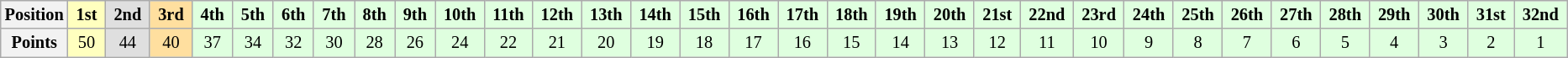<table class="wikitable" style="font-size:85%; text-align:center">
<tr>
<th>Position</th>
<td style="background:#ffffbf;"> <strong>1st</strong> </td>
<td style="background:#dfdfdf;"> <strong>2nd</strong> </td>
<td style="background:#ffdf9f;"> <strong>3rd</strong> </td>
<td style="background:#dfffdf;"> <strong>4th</strong> </td>
<td style="background:#dfffdf;"> <strong>5th</strong> </td>
<td style="background:#dfffdf;"> <strong>6th</strong> </td>
<td style="background:#dfffdf;"> <strong>7th</strong> </td>
<td style="background:#dfffdf;"> <strong>8th</strong> </td>
<td style="background:#dfffdf;"> <strong>9th</strong> </td>
<td style="background:#dfffdf;"> <strong>10th</strong> </td>
<td style="background:#dfffdf;"> <strong>11th</strong> </td>
<td style="background:#dfffdf;"> <strong>12th</strong> </td>
<td style="background:#dfffdf;"> <strong>13th</strong> </td>
<td style="background:#dfffdf;"> <strong>14th</strong> </td>
<td style="background:#dfffdf;"> <strong>15th</strong> </td>
<td style="background:#dfffdf;"> <strong>16th</strong> </td>
<td style="background:#dfffdf;"> <strong>17th</strong> </td>
<td style="background:#dfffdf;"> <strong>18th</strong> </td>
<td style="background:#dfffdf;"> <strong>19th</strong> </td>
<td style="background:#dfffdf;"> <strong>20th</strong> </td>
<td style="background:#dfffdf;"> <strong>21st</strong> </td>
<td style="background:#dfffdf;"> <strong>22nd</strong> </td>
<td style="background:#dfffdf;"> <strong>23rd</strong> </td>
<td style="background:#dfffdf;"> <strong>24th</strong> </td>
<td style="background:#dfffdf;"> <strong>25th</strong> </td>
<td style="background:#dfffdf;"> <strong>26th</strong> </td>
<td style="background:#dfffdf;"> <strong>27th</strong> </td>
<td style="background:#dfffdf;"> <strong>28th</strong> </td>
<td style="background:#dfffdf;"> <strong>29th</strong> </td>
<td style="background:#dfffdf;"> <strong>30th</strong> </td>
<td style="background:#dfffdf;"> <strong>31st</strong> </td>
<td style="background:#dfffdf;"> <strong>32nd</strong> </td>
</tr>
<tr>
<th>Points</th>
<td style="background:#ffffbf;">50</td>
<td style="background:#dfdfdf;">44</td>
<td style="background:#ffdf9f;">40</td>
<td style="background:#dfffdf;">37</td>
<td style="background:#dfffdf;">34</td>
<td style="background:#dfffdf;">32</td>
<td style="background:#dfffdf;">30</td>
<td style="background:#dfffdf;">28</td>
<td style="background:#dfffdf;">26</td>
<td style="background:#dfffdf;">24</td>
<td style="background:#dfffdf;">22</td>
<td style="background:#dfffdf;">21</td>
<td style="background:#dfffdf;">20</td>
<td style="background:#dfffdf;">19</td>
<td style="background:#dfffdf;">18</td>
<td style="background:#dfffdf;">17</td>
<td style="background:#dfffdf;">16</td>
<td style="background:#dfffdf;">15</td>
<td style="background:#dfffdf;">14</td>
<td style="background:#dfffdf;">13</td>
<td style="background:#dfffdf;">12</td>
<td style="background:#dfffdf;">11</td>
<td style="background:#dfffdf;">10</td>
<td style="background:#dfffdf;">9</td>
<td style="background:#dfffdf;">8</td>
<td style="background:#dfffdf;">7</td>
<td style="background:#dfffdf;">6</td>
<td style="background:#dfffdf;">5</td>
<td style="background:#dfffdf;">4</td>
<td style="background:#dfffdf;">3</td>
<td style="background:#dfffdf;">2</td>
<td style="background:#dfffdf;">1</td>
</tr>
</table>
